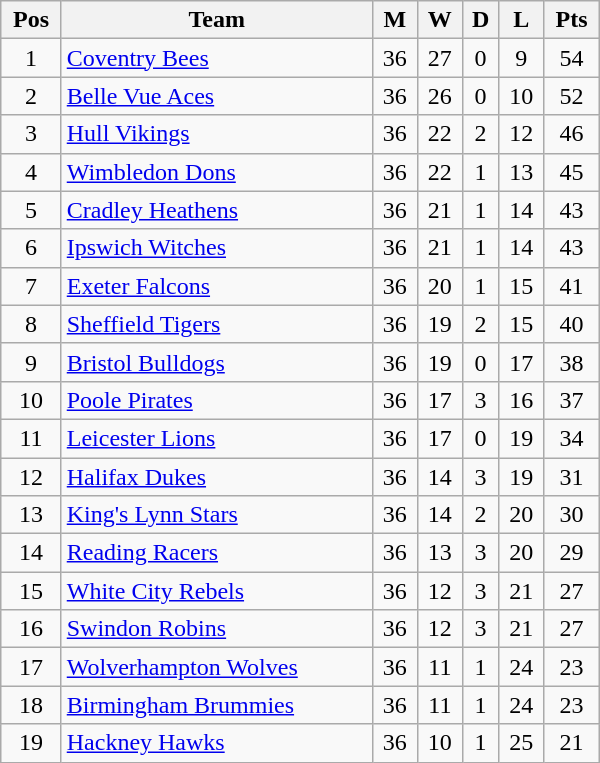<table class=wikitable width="400">
<tr>
<th>Pos</th>
<th>Team</th>
<th>M</th>
<th>W</th>
<th>D</th>
<th>L</th>
<th>Pts</th>
</tr>
<tr align="center">
<td>1</td>
<td align="left"><a href='#'>Coventry Bees</a></td>
<td>36</td>
<td>27</td>
<td>0</td>
<td>9</td>
<td>54</td>
</tr>
<tr align="center">
<td>2</td>
<td align="left"><a href='#'>Belle Vue Aces</a></td>
<td>36</td>
<td>26</td>
<td>0</td>
<td>10</td>
<td>52</td>
</tr>
<tr align="center">
<td>3</td>
<td align="left"><a href='#'>Hull Vikings</a></td>
<td>36</td>
<td>22</td>
<td>2</td>
<td>12</td>
<td>46</td>
</tr>
<tr align="center">
<td>4</td>
<td align="left"><a href='#'>Wimbledon Dons</a></td>
<td>36</td>
<td>22</td>
<td>1</td>
<td>13</td>
<td>45</td>
</tr>
<tr align="center">
<td>5</td>
<td align="left"><a href='#'>Cradley Heathens</a></td>
<td>36</td>
<td>21</td>
<td>1</td>
<td>14</td>
<td>43</td>
</tr>
<tr align="center">
<td>6</td>
<td align="left"><a href='#'>Ipswich Witches</a></td>
<td>36</td>
<td>21</td>
<td>1</td>
<td>14</td>
<td>43</td>
</tr>
<tr align="center">
<td>7</td>
<td align="left"><a href='#'>Exeter Falcons</a></td>
<td>36</td>
<td>20</td>
<td>1</td>
<td>15</td>
<td>41</td>
</tr>
<tr align="center">
<td>8</td>
<td align="left"><a href='#'>Sheffield Tigers</a></td>
<td>36</td>
<td>19</td>
<td>2</td>
<td>15</td>
<td>40</td>
</tr>
<tr align="center">
<td>9</td>
<td align="left"><a href='#'>Bristol Bulldogs</a></td>
<td>36</td>
<td>19</td>
<td>0</td>
<td>17</td>
<td>38</td>
</tr>
<tr align="center">
<td>10</td>
<td align="left"><a href='#'>Poole Pirates</a></td>
<td>36</td>
<td>17</td>
<td>3</td>
<td>16</td>
<td>37</td>
</tr>
<tr align="center">
<td>11</td>
<td align="left"><a href='#'>Leicester Lions</a></td>
<td>36</td>
<td>17</td>
<td>0</td>
<td>19</td>
<td>34</td>
</tr>
<tr align="center">
<td>12</td>
<td align="left"><a href='#'>Halifax Dukes</a></td>
<td>36</td>
<td>14</td>
<td>3</td>
<td>19</td>
<td>31</td>
</tr>
<tr align="center">
<td>13</td>
<td align="left"><a href='#'>King's Lynn Stars</a></td>
<td>36</td>
<td>14</td>
<td>2</td>
<td>20</td>
<td>30</td>
</tr>
<tr align="center">
<td>14</td>
<td align="left"><a href='#'>Reading Racers</a></td>
<td>36</td>
<td>13</td>
<td>3</td>
<td>20</td>
<td>29</td>
</tr>
<tr align="center">
<td>15</td>
<td align="left"><a href='#'>White City Rebels</a></td>
<td>36</td>
<td>12</td>
<td>3</td>
<td>21</td>
<td>27</td>
</tr>
<tr align="center">
<td>16</td>
<td align="left"><a href='#'>Swindon Robins</a></td>
<td>36</td>
<td>12</td>
<td>3</td>
<td>21</td>
<td>27</td>
</tr>
<tr align="center">
<td>17</td>
<td align="left"><a href='#'>Wolverhampton Wolves</a></td>
<td>36</td>
<td>11</td>
<td>1</td>
<td>24</td>
<td>23</td>
</tr>
<tr align="center">
<td>18</td>
<td align="left"><a href='#'>Birmingham Brummies</a></td>
<td>36</td>
<td>11</td>
<td>1</td>
<td>24</td>
<td>23</td>
</tr>
<tr align="center">
<td>19</td>
<td align="left"><a href='#'>Hackney Hawks</a></td>
<td>36</td>
<td>10</td>
<td>1</td>
<td>25</td>
<td>21</td>
</tr>
</table>
